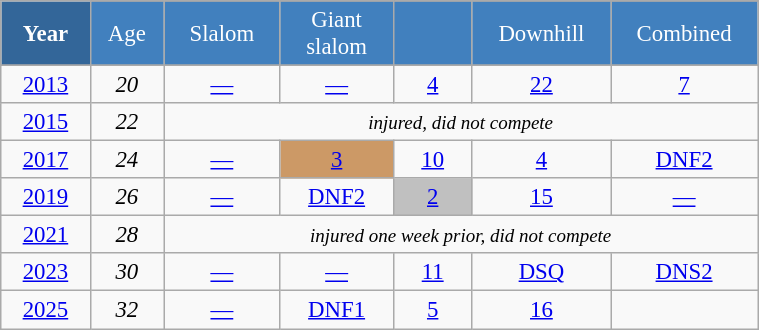<table class="wikitable" style="font-size:95%; text-align:center; border:grey solid 1px; border-collapse:collapse;" width="40%">
<tr style="background-color:#369; color:white;">
<td rowspan="2" colspan="1" width="4%"><strong>Year</strong></td>
</tr>
<tr style="background-color:#4180be; color:white;">
<td width="3%">Age</td>
<td width="5%">Slalom</td>
<td width="5%">Giant<br>slalom</td>
<td width="5%"></td>
<td width="5%">Downhill</td>
<td width="5%">Combined</td>
</tr>
<tr style="background-color:#8CB2D8; color:white;">
</tr>
<tr>
<td><a href='#'>2013</a></td>
<td><em>20</em></td>
<td><a href='#'>—</a></td>
<td><a href='#'>—</a></td>
<td><a href='#'>4</a></td>
<td><a href='#'>22</a></td>
<td><a href='#'>7</a></td>
</tr>
<tr>
<td><a href='#'>2015</a></td>
<td><em>22</em></td>
<td colspan=5><em><small>injured, did not compete</small></em></td>
</tr>
<tr>
<td><a href='#'>2017</a></td>
<td><em>24</em></td>
<td><a href='#'>—</a></td>
<td style="background:#c96;"><a href='#'>3</a></td>
<td><a href='#'>10</a></td>
<td><a href='#'>4</a></td>
<td><a href='#'>DNF2</a></td>
</tr>
<tr>
<td><a href='#'>2019</a></td>
<td><em>26</em></td>
<td><a href='#'>—</a></td>
<td><a href='#'>DNF2</a></td>
<td style="background:silver;"><a href='#'>2</a></td>
<td><a href='#'>15</a></td>
<td><a href='#'>—</a></td>
</tr>
<tr>
<td><a href='#'>2021</a></td>
<td><em>28</em></td>
<td colspan=5><em><small>injured one week prior, did not compete</small></em></td>
</tr>
<tr>
<td><a href='#'>2023</a></td>
<td><em>30</em></td>
<td><a href='#'>—</a></td>
<td><a href='#'>—</a></td>
<td><a href='#'>11</a></td>
<td><a href='#'>DSQ</a></td>
<td><a href='#'>DNS2</a></td>
</tr>
<tr>
<td><a href='#'>2025</a></td>
<td><em>32</em></td>
<td><a href='#'>—</a></td>
<td><a href='#'>DNF1</a></td>
<td><a href='#'>5</a></td>
<td><a href='#'>16</a></td>
<td></td>
</tr>
</table>
